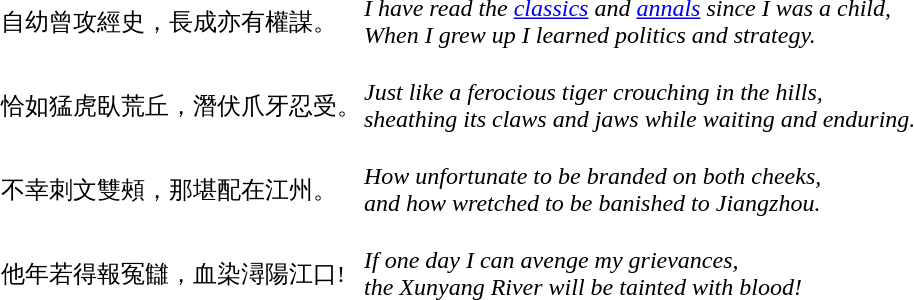<table border="0" cellpadding="0" cellmargin="0">
<tr ---->
<td style="font-size:100%"><br>自幼曾攻經史，長成亦有權謀。</td>
<td><br><em>I have read the <a href='#'>classics</a> and <a href='#'>annals</a> since I was a child,</em><br><em>When I grew up I learned politics and strategy.</em></td>
</tr>
<tr ---->
<td style="font-size:100%"><br>恰如猛虎臥荒丘，潛伏爪牙忍受。</td>
<td><br><em>Just like a ferocious tiger crouching in the hills,</em><br><em>sheathing its claws and jaws while waiting and enduring.</em></td>
</tr>
<tr ---->
<td style="font-size:100%"><br>不幸刺文雙頰，那堪配在江州。</td>
<td><br><em>How unfortunate to be branded on both cheeks,</em><br><em>and how wretched to be banished to Jiangzhou.</em></td>
</tr>
<tr ---->
<td style="font-size:100%"><br>他年若得報冤讎，血染潯陽江口!</td>
<td><br><em>If one day I can avenge my grievances,</em><br><em>the Xunyang River will be tainted with blood!</em></td>
</tr>
</table>
